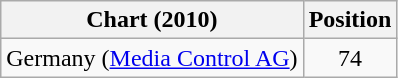<table class="wikitable">
<tr>
<th>Chart (2010)</th>
<th>Position</th>
</tr>
<tr>
<td>Germany (<a href='#'>Media Control AG</a>)</td>
<td align="center">74</td>
</tr>
</table>
